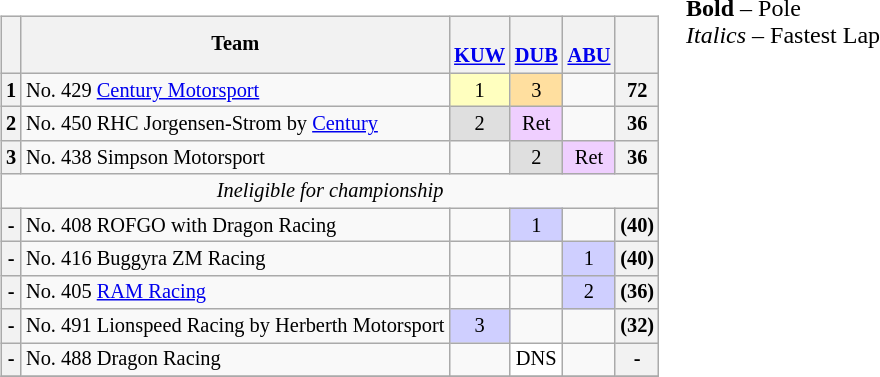<table>
<tr>
<td valign="top"><br><table align=left| class="wikitable" style="font-size: 85%; text-align: center;">
<tr valign="top">
<th valign=middle></th>
<th valign=middle>Team</th>
<th><br><a href='#'>KUW</a></th>
<th><br><a href='#'>DUB</a></th>
<th><br><a href='#'>ABU</a></th>
<th valign=middle>  </th>
</tr>
<tr>
<th>1</th>
<td align=left> No. 429 <a href='#'>Century Motorsport</a></td>
<td style="background:#ffffbf;">1</td>
<td style="background:#ffdf9f;">3</td>
<td></td>
<th>72</th>
</tr>
<tr>
<th>2</th>
<td align=left> No. 450 RHC Jorgensen-Strom by <a href='#'>Century</a></td>
<td style="background:#dfdfdf;">2</td>
<td style="background:#efcfff;">Ret</td>
<td></td>
<th>36</th>
</tr>
<tr>
<th>3</th>
<td align=left> No. 438 Simpson Motorsport</td>
<td></td>
<td style="background:#dfdfdf;">2</td>
<td style="background:#efcfff;">Ret</td>
<th>36</th>
</tr>
<tr>
<td colspan=7><em>Ineligible for championship</em></td>
</tr>
<tr>
<th>-</th>
<td align=left> No. 408 ROFGO with Dragon Racing</td>
<td></td>
<td style="background:#cfcfff;">1</td>
<td></td>
<th>(40)</th>
</tr>
<tr>
<th>-</th>
<td align=left> No. 416 Buggyra ZM Racing</td>
<td></td>
<td></td>
<td style="background:#cfcfff;">1</td>
<th>(40)</th>
</tr>
<tr>
<th>-</th>
<td align=left> No. 405 <a href='#'>RAM Racing</a></td>
<td></td>
<td></td>
<td style="background:#cfcfff;">2</td>
<th>(36)</th>
</tr>
<tr>
<th>-</th>
<td align=left> No. 491 Lionspeed Racing by Herberth Motorsport</td>
<td style="background:#cfcfff;">3</td>
<td></td>
<td></td>
<th>(32)</th>
</tr>
<tr>
<th>-</th>
<td align=left> No. 488 Dragon Racing</td>
<td></td>
<td style="background:#ffffff;">DNS</td>
<td></td>
<th>-</th>
</tr>
<tr>
</tr>
</table>
</td>
<td valign="top"><br>
<span><strong>Bold</strong> – Pole<br>
<em>Italics</em> – Fastest Lap</span></td>
</tr>
</table>
